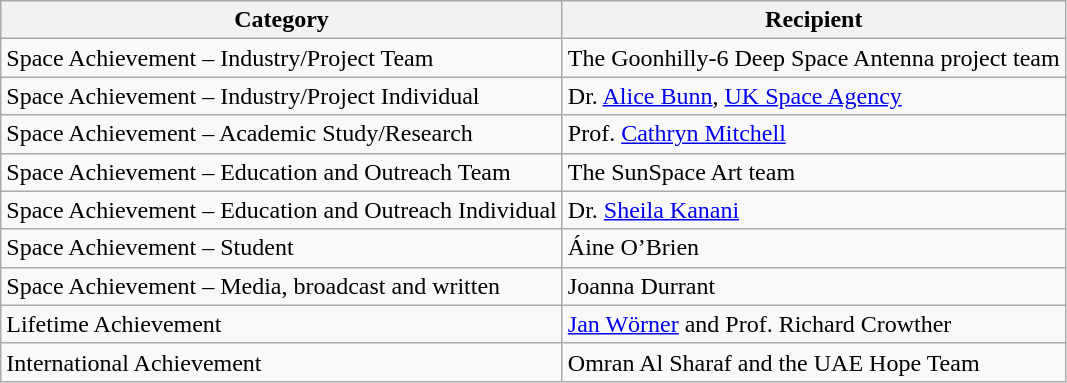<table class="wikitable">
<tr>
<th>Category</th>
<th>Recipient</th>
</tr>
<tr>
<td>Space Achievement – Industry/Project Team</td>
<td>The Goonhilly-6 Deep Space Antenna project team</td>
</tr>
<tr>
<td>Space Achievement – Industry/Project Individual</td>
<td>Dr. <a href='#'>Alice Bunn</a>, <a href='#'>UK Space Agency</a></td>
</tr>
<tr>
<td>Space Achievement – Academic Study/Research</td>
<td>Prof. <a href='#'>Cathryn Mitchell</a></td>
</tr>
<tr>
<td>Space Achievement – Education and Outreach Team</td>
<td>The SunSpace Art team</td>
</tr>
<tr>
<td>Space Achievement – Education and Outreach Individual</td>
<td>Dr. <a href='#'>Sheila Kanani</a></td>
</tr>
<tr>
<td>Space Achievement – Student</td>
<td>Áine O’Brien</td>
</tr>
<tr>
<td>Space Achievement – Media, broadcast and written</td>
<td>Joanna Durrant</td>
</tr>
<tr>
<td>Lifetime Achievement</td>
<td><a href='#'>Jan Wörner</a> and Prof. Richard Crowther</td>
</tr>
<tr>
<td>International Achievement</td>
<td>Omran Al Sharaf and the UAE Hope Team</td>
</tr>
</table>
